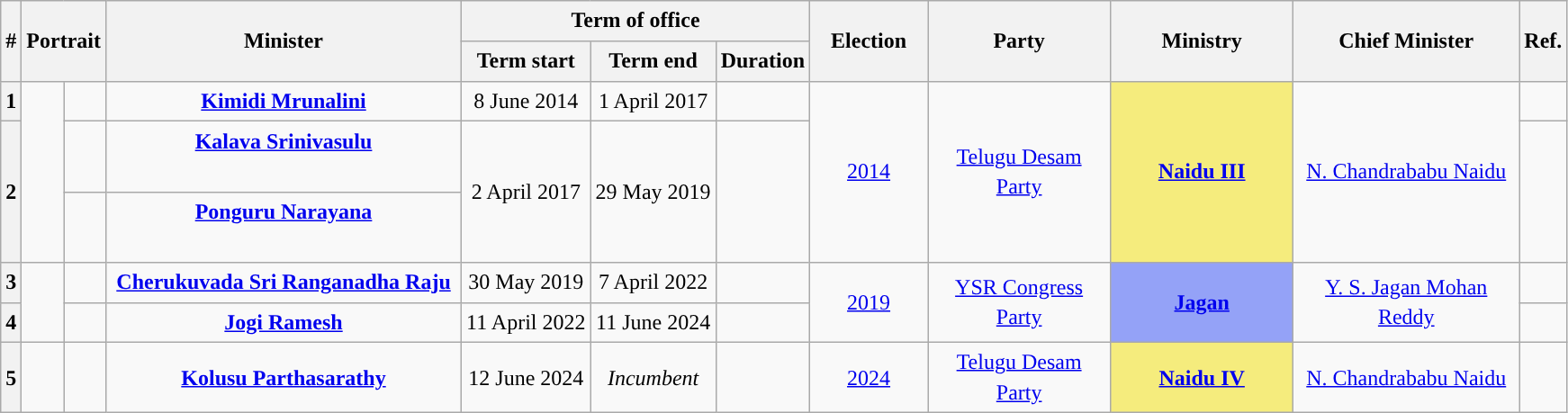<table class="wikitable" style="line-height:1.4em; text-align:center">
<tr>
<th rowspan=2>#</th>
<th rowspan=2 colspan="2">Portrait</th>
<th rowspan=2 style="width:16em">Minister<br></th>
<th colspan="3">Term of office</th>
<th rowspan=2 style="width:5em">Election<br></th>
<th rowspan=2 style="width:8em">Party</th>
<th rowspan=2 style="width:8em">Ministry</th>
<th rowspan=2 style="width:10em">Chief Minister</th>
<th rowspan=2>Ref.</th>
</tr>
<tr>
<th>Term start</th>
<th>Term end</th>
<th>Duration</th>
</tr>
<tr>
<th>1</th>
<td rowspan=3></td>
<td></td>
<td><strong><a href='#'>Kimidi Mrunalini</a></strong><br></td>
<td>8 June 2014</td>
<td>1 April 2017</td>
<td><strong></strong></td>
<td rowspan=3><a href='#'>2014</a><br></td>
<td rowspan=3><a href='#'>Telugu Desam Party</a></td>
<td rowspan=3 bgcolor="#F5EC7D"><strong><a href='#'>Naidu III</a></strong></td>
<td rowspan=3><a href='#'>N. Chandrababu Naidu</a></td>
<td></td>
</tr>
<tr>
<th rowspan=2>2</th>
<td></td>
<td><strong><a href='#'>Kalava Srinivasulu</a></strong><br><br></td>
<td rowspan=2>2 April 2017</td>
<td rowspan=2>29 May 2019</td>
<td rowspan=2><strong></strong></td>
<td rowspan=2></td>
</tr>
<tr>
<td></td>
<td><strong><a href='#'>Ponguru Narayana</a></strong><br><br></td>
</tr>
<tr>
<th>3</th>
<td rowspan=2></td>
<td></td>
<td><strong><a href='#'>Cherukuvada Sri Ranganadha Raju</a></strong><br></td>
<td>30 May 2019</td>
<td>7 April 2022</td>
<td><strong></strong></td>
<td rowspan=2><a href='#'>2019</a><br></td>
<td rowspan="2"><a href='#'>YSR Congress Party</a></td>
<td rowspan=2 bgcolor="#94A2F7"><strong><a href='#'>Jagan</a></strong></td>
<td rowspan="2"><a href='#'>Y. S. Jagan Mohan Reddy</a></td>
<td></td>
</tr>
<tr>
<th>4</th>
<td></td>
<td><strong><a href='#'>Jogi Ramesh</a></strong><br></td>
<td>11 April 2022</td>
<td>11 June 2024</td>
<td><strong></strong></td>
<td></td>
</tr>
<tr>
<th>5</th>
<td></td>
<td></td>
<td><strong><a href='#'>Kolusu Parthasarathy</a></strong><br></td>
<td>12 June 2024</td>
<td><em>Incumbent</em></td>
<td><strong></strong></td>
<td><a href='#'>2024</a><br></td>
<td><a href='#'>Telugu Desam Party</a></td>
<td bgcolor="#F5EC7D"><strong><a href='#'>Naidu IV</a></strong></td>
<td><a href='#'>N. Chandrababu Naidu</a></td>
<td></td>
</tr>
</table>
